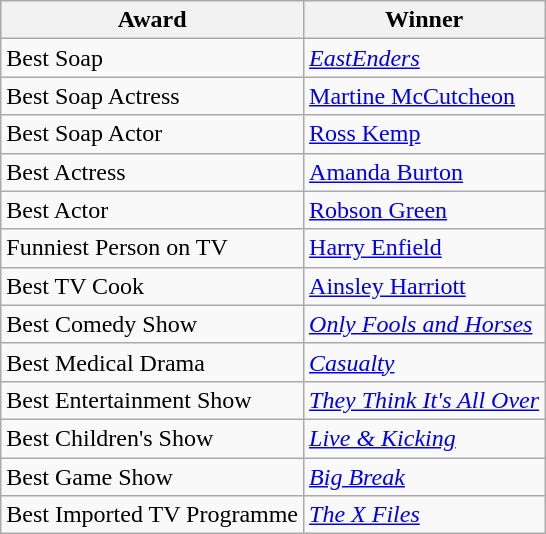<table class="wikitable">
<tr>
<th>Award</th>
<th>Winner</th>
</tr>
<tr>
<td>Best Soap</td>
<td><em><a href='#'>EastEnders</a></em></td>
</tr>
<tr>
<td>Best Soap Actress</td>
<td><a href='#'>Martine McCutcheon</a></td>
</tr>
<tr>
<td>Best Soap Actor</td>
<td><a href='#'>Ross Kemp</a></td>
</tr>
<tr>
<td>Best Actress</td>
<td><a href='#'>Amanda Burton</a></td>
</tr>
<tr>
<td>Best Actor</td>
<td><a href='#'>Robson Green</a></td>
</tr>
<tr>
<td>Funniest Person on TV</td>
<td><a href='#'>Harry Enfield</a></td>
</tr>
<tr>
<td>Best TV Cook</td>
<td><a href='#'>Ainsley Harriott</a></td>
</tr>
<tr>
<td>Best Comedy Show</td>
<td><em><a href='#'>Only Fools and Horses</a></em></td>
</tr>
<tr>
<td>Best Medical Drama</td>
<td><em><a href='#'>Casualty</a></em></td>
</tr>
<tr>
<td>Best Entertainment Show</td>
<td><em><a href='#'>They Think It's All Over</a></em></td>
</tr>
<tr>
<td>Best Children's Show</td>
<td><em><a href='#'>Live & Kicking</a></em></td>
</tr>
<tr>
<td>Best Game Show</td>
<td><em><a href='#'>Big Break</a></em></td>
</tr>
<tr>
<td>Best Imported TV Programme</td>
<td><em><a href='#'>The X Files</a></em></td>
</tr>
</table>
